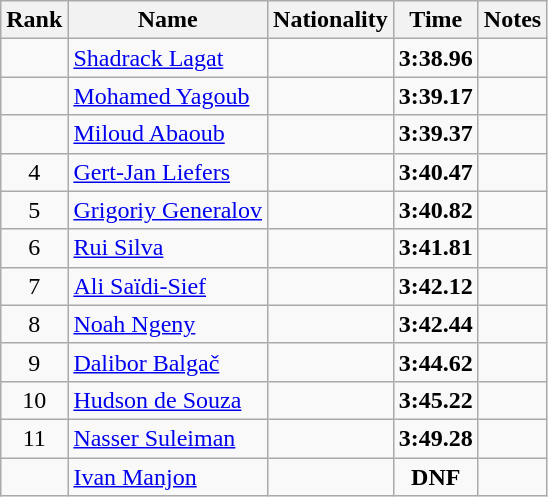<table class="wikitable sortable" style="text-align:center">
<tr>
<th>Rank</th>
<th>Name</th>
<th>Nationality</th>
<th>Time</th>
<th>Notes</th>
</tr>
<tr>
<td></td>
<td align=left><a href='#'>Shadrack Lagat</a></td>
<td align=left></td>
<td><strong>3:38.96</strong></td>
<td></td>
</tr>
<tr>
<td></td>
<td align=left><a href='#'>Mohamed Yagoub</a></td>
<td align=left></td>
<td><strong>3:39.17</strong></td>
<td></td>
</tr>
<tr>
<td></td>
<td align=left><a href='#'>Miloud Abaoub</a></td>
<td align=left></td>
<td><strong>3:39.37</strong></td>
<td></td>
</tr>
<tr>
<td>4</td>
<td align=left><a href='#'>Gert-Jan Liefers</a></td>
<td align=left></td>
<td><strong>3:40.47</strong></td>
<td></td>
</tr>
<tr>
<td>5</td>
<td align=left><a href='#'>Grigoriy Generalov</a></td>
<td align=left></td>
<td><strong>3:40.82</strong></td>
<td></td>
</tr>
<tr>
<td>6</td>
<td align=left><a href='#'>Rui Silva</a></td>
<td align=left></td>
<td><strong>3:41.81</strong></td>
<td></td>
</tr>
<tr>
<td>7</td>
<td align=left><a href='#'>Ali Saïdi-Sief</a></td>
<td align=left></td>
<td><strong>3:42.12</strong></td>
<td></td>
</tr>
<tr>
<td>8</td>
<td align=left><a href='#'>Noah Ngeny</a></td>
<td align=left></td>
<td><strong>3:42.44</strong></td>
<td></td>
</tr>
<tr>
<td>9</td>
<td align=left><a href='#'>Dalibor Balgač</a></td>
<td align=left></td>
<td><strong>3:44.62</strong></td>
<td></td>
</tr>
<tr>
<td>10</td>
<td align=left><a href='#'>Hudson de Souza</a></td>
<td align=left></td>
<td><strong>3:45.22</strong></td>
<td></td>
</tr>
<tr>
<td>11</td>
<td align=left><a href='#'>Nasser Suleiman</a></td>
<td align=left></td>
<td><strong>3:49.28</strong></td>
<td></td>
</tr>
<tr>
<td></td>
<td align=left><a href='#'>Ivan Manjon</a></td>
<td align=left></td>
<td><strong>DNF</strong></td>
<td></td>
</tr>
</table>
